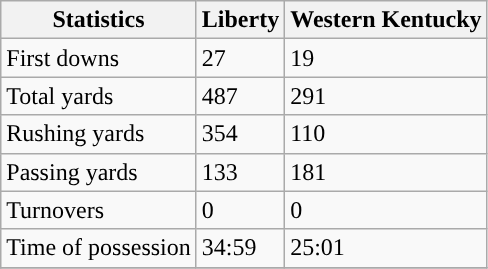<table class="wikitable">
<tr>
<th>Statistics</th>
<th>Liberty</th>
<th>Western Kentucky</th>
</tr>
<tr>
<td>First downs</td>
<td>27</td>
<td>19</td>
</tr>
<tr>
<td>Total yards</td>
<td>487</td>
<td>291</td>
</tr>
<tr>
<td>Rushing yards</td>
<td>354</td>
<td>110</td>
</tr>
<tr>
<td>Passing yards</td>
<td>133</td>
<td>181</td>
</tr>
<tr>
<td>Turnovers</td>
<td>0</td>
<td>0</td>
</tr>
<tr>
<td>Time of possession</td>
<td>34:59</td>
<td>25:01</td>
</tr>
<tr>
</tr>
</table>
